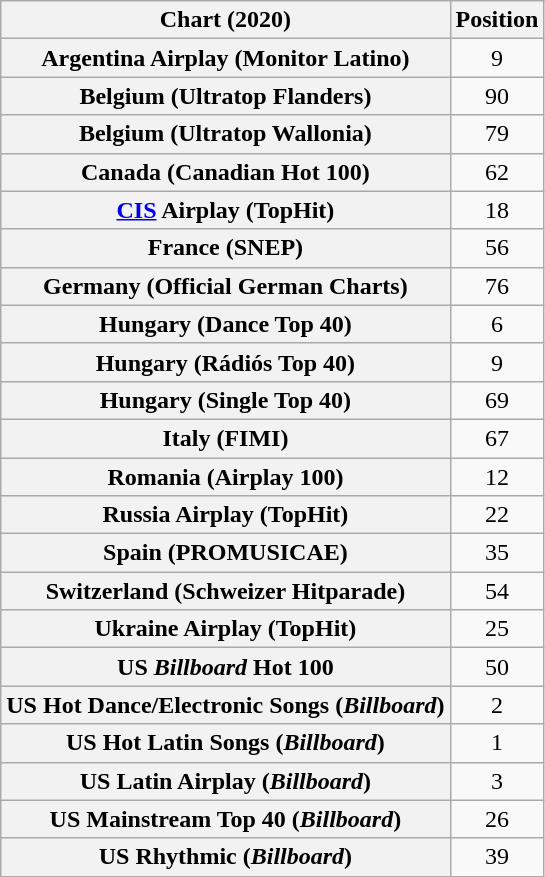<table class="wikitable sortable plainrowheaders" style="text-align:center">
<tr>
<th scope="col">Chart (2020)</th>
<th scope="col">Position</th>
</tr>
<tr>
<th scope="row">Argentina Airplay (Monitor Latino)</th>
<td>9</td>
</tr>
<tr>
<th scope="row">Belgium (Ultratop Flanders)</th>
<td>90</td>
</tr>
<tr>
<th scope="row">Belgium (Ultratop Wallonia)</th>
<td>79</td>
</tr>
<tr>
<th scope="row">Canada (Canadian Hot 100)</th>
<td>62</td>
</tr>
<tr>
<th scope="row"><a href='#'>CIS</a> Airplay (TopHit)</th>
<td>18</td>
</tr>
<tr>
<th scope="row">France (SNEP)</th>
<td>56</td>
</tr>
<tr>
<th scope="row">Germany (Official German Charts)</th>
<td>76</td>
</tr>
<tr>
<th scope="row">Hungary (Dance Top 40)</th>
<td>6</td>
</tr>
<tr>
<th scope="row">Hungary (Rádiós Top 40)</th>
<td>9</td>
</tr>
<tr>
<th scope="row">Hungary (Single Top 40)</th>
<td>69</td>
</tr>
<tr>
<th scope="row">Italy (FIMI)</th>
<td>67</td>
</tr>
<tr>
<th scope="row">Romania (Airplay 100)</th>
<td>12</td>
</tr>
<tr>
<th scope="row">Russia Airplay (TopHit)</th>
<td>22</td>
</tr>
<tr>
<th scope="row">Spain (PROMUSICAE)</th>
<td>35</td>
</tr>
<tr>
<th scope="row">Switzerland (Schweizer Hitparade)</th>
<td>54</td>
</tr>
<tr>
<th scope="row">Ukraine Airplay (TopHit)</th>
<td>25</td>
</tr>
<tr>
<th scope="row">US <em>Billboard</em> Hot 100</th>
<td>50</td>
</tr>
<tr>
<th scope="row">US Hot Dance/Electronic Songs (<em>Billboard</em>)</th>
<td>2</td>
</tr>
<tr>
<th scope="row">US Hot Latin Songs (<em>Billboard</em>)</th>
<td>1</td>
</tr>
<tr>
<th scope="row">US Latin Airplay (<em>Billboard</em>)</th>
<td>3</td>
</tr>
<tr>
<th scope="row">US Mainstream Top 40 (<em>Billboard</em>)</th>
<td>26</td>
</tr>
<tr>
<th scope="row">US Rhythmic (<em>Billboard</em>)</th>
<td>39</td>
</tr>
</table>
